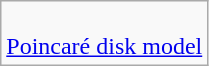<table class=wikitable>
<tr>
<td><br><a href='#'>Poincaré disk model</a><br></td>
</tr>
</table>
